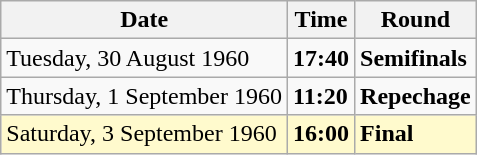<table class="wikitable">
<tr>
<th>Date</th>
<th>Time</th>
<th>Round</th>
</tr>
<tr>
<td>Tuesday, 30 August 1960</td>
<td><strong>17:40</strong></td>
<td><strong>Semifinals</strong></td>
</tr>
<tr>
<td>Thursday, 1 September 1960</td>
<td><strong>11:20</strong></td>
<td><strong>Repechage</strong></td>
</tr>
<tr style=background:lemonchiffon>
<td>Saturday, 3 September 1960</td>
<td><strong>16:00</strong></td>
<td><strong>Final</strong></td>
</tr>
</table>
